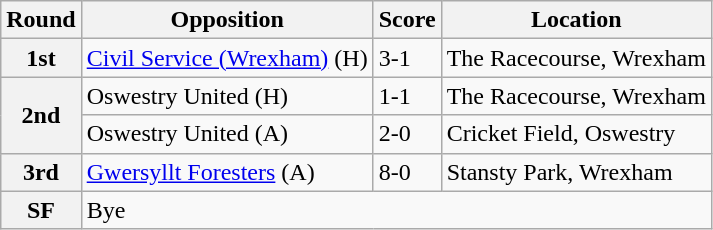<table class="wikitable">
<tr>
<th>Round</th>
<th>Opposition</th>
<th>Score</th>
<th>Location</th>
</tr>
<tr>
<th>1st</th>
<td><a href='#'>Civil Service (Wrexham)</a> (H)</td>
<td>3-1</td>
<td>The Racecourse, Wrexham</td>
</tr>
<tr>
<th rowspan="2">2nd</th>
<td>Oswestry United (H)</td>
<td>1-1</td>
<td>The Racecourse, Wrexham</td>
</tr>
<tr>
<td>Oswestry United (A)</td>
<td>2-0</td>
<td>Cricket Field, Oswestry</td>
</tr>
<tr>
<th>3rd</th>
<td><a href='#'>Gwersyllt Foresters</a> (A)</td>
<td>8-0</td>
<td>Stansty Park, Wrexham</td>
</tr>
<tr>
<th>SF</th>
<td colspan="3">Bye</td>
</tr>
</table>
